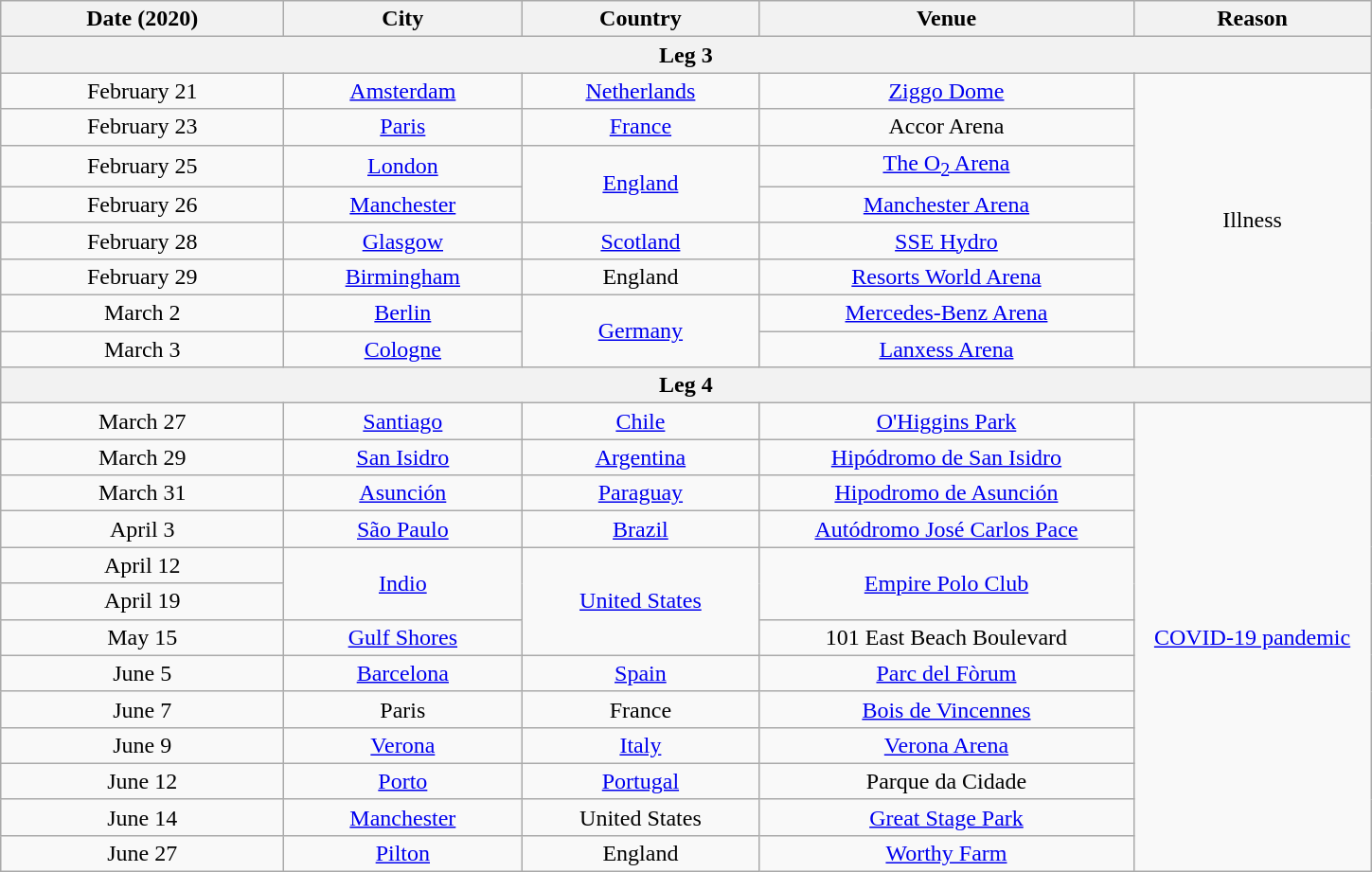<table class="wikitable plainrowheaders" style="text-align: center;">
<tr>
<th scope="col" style="width:12em;">Date (2020)</th>
<th scope="col" style="width:10em;">City</th>
<th scope="col" style="width:10em;">Country</th>
<th scope="col" style="width:16em;">Venue</th>
<th scope="col" style="width:10em;">Reason</th>
</tr>
<tr>
<th colspan="5">Leg 3</th>
</tr>
<tr>
<td>February 21</td>
<td><a href='#'>Amsterdam</a></td>
<td><a href='#'>Netherlands</a></td>
<td><a href='#'>Ziggo Dome</a></td>
<td rowspan="8">Illness</td>
</tr>
<tr>
<td>February 23</td>
<td><a href='#'>Paris</a></td>
<td><a href='#'>France</a></td>
<td>Accor Arena</td>
</tr>
<tr>
<td>February 25</td>
<td><a href='#'>London</a></td>
<td rowspan="2"><a href='#'>England</a></td>
<td><a href='#'>The O<sub>2</sub> Arena</a></td>
</tr>
<tr>
<td>February 26</td>
<td><a href='#'>Manchester</a></td>
<td><a href='#'>Manchester Arena</a></td>
</tr>
<tr>
<td>February 28</td>
<td><a href='#'>Glasgow</a></td>
<td><a href='#'>Scotland</a></td>
<td><a href='#'>SSE Hydro</a></td>
</tr>
<tr>
<td>February 29</td>
<td><a href='#'>Birmingham</a></td>
<td>England</td>
<td><a href='#'>Resorts World Arena</a></td>
</tr>
<tr>
<td>March 2</td>
<td><a href='#'>Berlin</a></td>
<td rowspan="2"><a href='#'>Germany</a></td>
<td><a href='#'>Mercedes-Benz Arena</a></td>
</tr>
<tr>
<td>March 3</td>
<td><a href='#'>Cologne</a></td>
<td><a href='#'>Lanxess Arena</a></td>
</tr>
<tr>
<th colspan="5">Leg 4</th>
</tr>
<tr>
<td>March 27</td>
<td><a href='#'>Santiago</a></td>
<td><a href='#'>Chile</a></td>
<td><a href='#'>O'Higgins Park</a></td>
<td rowspan="13"><a href='#'>COVID-19 pandemic</a></td>
</tr>
<tr>
<td>March 29</td>
<td><a href='#'>San Isidro</a></td>
<td><a href='#'>Argentina</a></td>
<td><a href='#'>Hipódromo de San Isidro</a></td>
</tr>
<tr>
<td>March 31</td>
<td><a href='#'>Asunción</a></td>
<td><a href='#'>Paraguay</a></td>
<td><a href='#'>Hipodromo de Asunción</a></td>
</tr>
<tr>
<td>April 3</td>
<td><a href='#'>São Paulo</a></td>
<td><a href='#'>Brazil</a></td>
<td><a href='#'>Autódromo José Carlos Pace</a></td>
</tr>
<tr>
<td>April 12</td>
<td rowspan="2"><a href='#'>Indio</a></td>
<td rowspan="3"><a href='#'>United States</a></td>
<td rowspan="2"><a href='#'>Empire Polo Club</a></td>
</tr>
<tr>
<td>April 19</td>
</tr>
<tr>
<td>May 15</td>
<td><a href='#'>Gulf Shores</a></td>
<td>101 East Beach Boulevard</td>
</tr>
<tr>
<td>June 5</td>
<td><a href='#'>Barcelona</a></td>
<td><a href='#'>Spain</a></td>
<td><a href='#'>Parc del Fòrum</a></td>
</tr>
<tr>
<td>June 7</td>
<td>Paris</td>
<td>France</td>
<td><a href='#'>Bois de Vincennes</a></td>
</tr>
<tr>
<td>June 9</td>
<td><a href='#'>Verona</a></td>
<td><a href='#'>Italy</a></td>
<td><a href='#'>Verona Arena</a></td>
</tr>
<tr>
<td>June 12</td>
<td><a href='#'>Porto</a></td>
<td><a href='#'>Portugal</a></td>
<td>Parque da Cidade</td>
</tr>
<tr>
<td>June 14</td>
<td><a href='#'>Manchester</a></td>
<td>United States</td>
<td><a href='#'>Great Stage Park</a></td>
</tr>
<tr>
<td>June 27</td>
<td><a href='#'>Pilton</a></td>
<td>England</td>
<td><a href='#'>Worthy Farm</a></td>
</tr>
</table>
